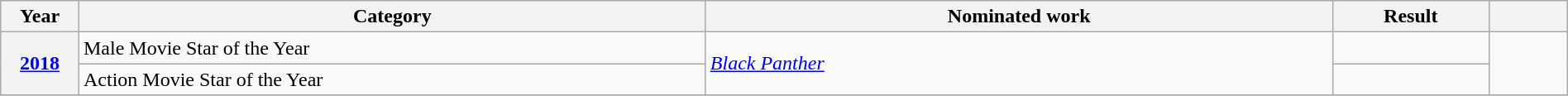<table class="wikitable plainrowheaders" style="width:100%;">
<tr>
<th scope="col" style="width:5%;">Year</th>
<th scope="col" style="width:40%;">Category</th>
<th scope="col" style="width:40%;">Nominated work</th>
<th scope="col" style="width:10%;">Result</th>
<th scope="col" style="width:5%;"></th>
</tr>
<tr>
<th scope="row" style="text-align:center;" rowspan="2"><a href='#'>2018</a></th>
<td>Male Movie Star of the Year</td>
<td rowspan="2"><em><a href='#'>Black Panther</a></em></td>
<td></td>
<td rowspan="2" style="text-align:center;"></td>
</tr>
<tr>
<td>Action Movie Star of the Year</td>
<td></td>
</tr>
<tr>
</tr>
</table>
